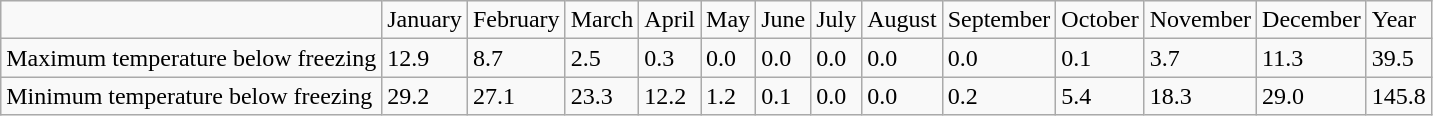<table class="wikitable">
<tr>
<td></td>
<td>January</td>
<td>February</td>
<td>March</td>
<td>April</td>
<td>May</td>
<td>June</td>
<td>July</td>
<td>August</td>
<td>September</td>
<td>October</td>
<td>November</td>
<td>December</td>
<td>Year</td>
</tr>
<tr>
<td>Maximum temperature below freezing</td>
<td>12.9</td>
<td>8.7</td>
<td>2.5</td>
<td>0.3</td>
<td>0.0</td>
<td>0.0</td>
<td>0.0</td>
<td>0.0</td>
<td>0.0</td>
<td>0.1</td>
<td>3.7</td>
<td>11.3</td>
<td>39.5</td>
</tr>
<tr>
<td>Minimum temperature below freezing</td>
<td>29.2</td>
<td>27.1</td>
<td>23.3</td>
<td>12.2</td>
<td>1.2</td>
<td>0.1</td>
<td>0.0</td>
<td>0.0</td>
<td>0.2</td>
<td>5.4</td>
<td>18.3</td>
<td>29.0</td>
<td>145.8</td>
</tr>
</table>
